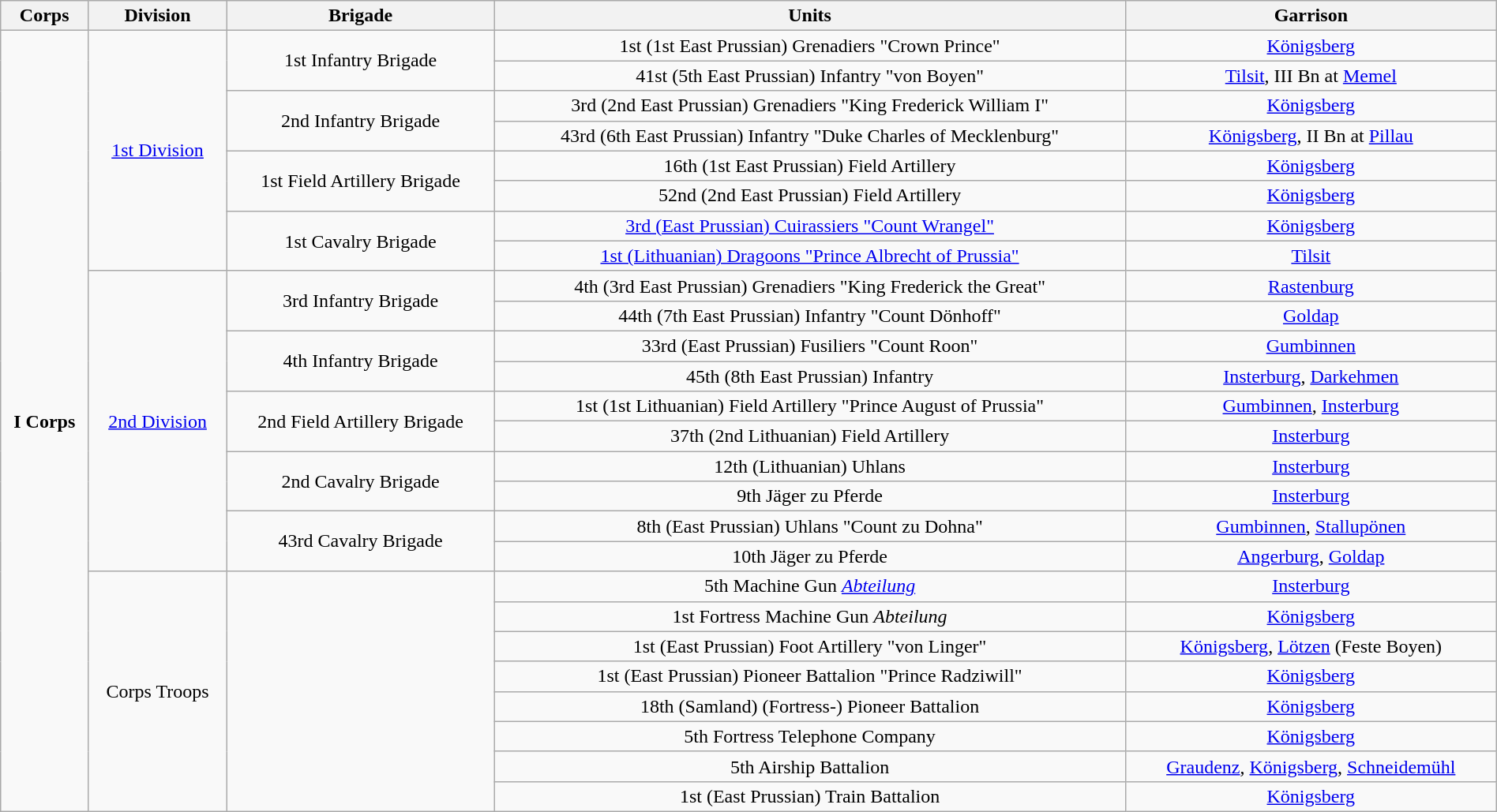<table class="wikitable collapsible collapsed" style="text-align:center; width:100%;">
<tr>
<th>Corps</th>
<th>Division</th>
<th>Brigade</th>
<th>Units</th>
<th>Garrison</th>
</tr>
<tr>
<td ROWSPAN=26><strong>I Corps</strong></td>
<td ROWSPAN=8><a href='#'>1st Division</a></td>
<td ROWSPAN=2>1st Infantry Brigade</td>
<td>1st (1st East Prussian) Grenadiers "Crown Prince"</td>
<td><a href='#'>Königsberg</a></td>
</tr>
<tr>
<td>41st (5th East Prussian) Infantry "von Boyen"</td>
<td><a href='#'>Tilsit</a>, III Bn at <a href='#'>Memel</a></td>
</tr>
<tr>
<td ROWSPAN=2>2nd Infantry Brigade</td>
<td>3rd (2nd East Prussian) Grenadiers "King Frederick William I"</td>
<td><a href='#'>Königsberg</a></td>
</tr>
<tr>
<td>43rd (6th East Prussian) Infantry "Duke Charles of Mecklenburg"</td>
<td><a href='#'>Königsberg</a>, II Bn at <a href='#'>Pillau</a></td>
</tr>
<tr>
<td ROWSPAN=2>1st Field Artillery Brigade</td>
<td>16th (1st East Prussian) Field Artillery</td>
<td><a href='#'>Königsberg</a></td>
</tr>
<tr>
<td>52nd (2nd East Prussian) Field Artillery</td>
<td><a href='#'>Königsberg</a></td>
</tr>
<tr>
<td ROWSPAN=2>1st Cavalry Brigade</td>
<td><a href='#'>3rd (East Prussian) Cuirassiers "Count Wrangel"</a></td>
<td><a href='#'>Königsberg</a></td>
</tr>
<tr>
<td><a href='#'>1st (Lithuanian) Dragoons "Prince Albrecht of Prussia"</a></td>
<td><a href='#'>Tilsit</a></td>
</tr>
<tr>
<td ROWSPAN=10><a href='#'>2nd Division</a></td>
<td ROWSPAN=2>3rd Infantry Brigade</td>
<td>4th (3rd East Prussian) Grenadiers "King Frederick the Great"</td>
<td><a href='#'>Rastenburg</a></td>
</tr>
<tr>
<td>44th (7th East Prussian) Infantry "Count Dönhoff"</td>
<td><a href='#'>Goldap</a></td>
</tr>
<tr>
<td ROWSPAN=2>4th Infantry Brigade</td>
<td>33rd (East Prussian) Fusiliers "Count Roon"</td>
<td><a href='#'>Gumbinnen</a></td>
</tr>
<tr>
<td>45th (8th East Prussian) Infantry</td>
<td><a href='#'>Insterburg</a>, <a href='#'>Darkehmen</a></td>
</tr>
<tr>
<td ROWSPAN=2>2nd Field Artillery Brigade</td>
<td>1st (1st Lithuanian) Field Artillery "Prince August of Prussia"</td>
<td><a href='#'>Gumbinnen</a>, <a href='#'>Insterburg</a></td>
</tr>
<tr>
<td>37th (2nd Lithuanian) Field Artillery</td>
<td><a href='#'>Insterburg</a></td>
</tr>
<tr>
<td ROWSPAN=2>2nd Cavalry Brigade</td>
<td>12th (Lithuanian) Uhlans</td>
<td><a href='#'>Insterburg</a></td>
</tr>
<tr>
<td 9th Mounted Rifles>9th Jäger zu Pferde</td>
<td><a href='#'>Insterburg</a></td>
</tr>
<tr>
<td ROWSPAN=2>43rd Cavalry Brigade</td>
<td>8th (East Prussian) Uhlans "Count zu Dohna"</td>
<td><a href='#'>Gumbinnen</a>, <a href='#'>Stallupönen</a></td>
</tr>
<tr>
<td 10th Mounted Rifles>10th Jäger zu Pferde</td>
<td><a href='#'>Angerburg</a>, <a href='#'>Goldap</a></td>
</tr>
<tr>
<td ROWSPAN=8>Corps Troops</td>
<td ROWSPAN=8></td>
<td>5th Machine Gun <em><a href='#'>Abteilung</a></em></td>
<td><a href='#'>Insterburg</a></td>
</tr>
<tr>
<td>1st Fortress Machine Gun <em>Abteilung</em></td>
<td><a href='#'>Königsberg</a></td>
</tr>
<tr>
<td>1st (East Prussian) Foot Artillery "von Linger"</td>
<td><a href='#'>Königsberg</a>, <a href='#'>Lötzen</a> (Feste Boyen)</td>
</tr>
<tr>
<td>1st (East Prussian) Pioneer Battalion "Prince Radziwill"</td>
<td><a href='#'>Königsberg</a></td>
</tr>
<tr>
<td>18th (Samland) (Fortress-) Pioneer Battalion</td>
<td><a href='#'>Königsberg</a></td>
</tr>
<tr>
<td>5th Fortress Telephone Company</td>
<td><a href='#'>Königsberg</a></td>
</tr>
<tr>
<td>5th Airship Battalion</td>
<td><a href='#'>Graudenz</a>, <a href='#'>Königsberg</a>, <a href='#'>Schneidemühl</a></td>
</tr>
<tr>
<td>1st (East Prussian) Train Battalion</td>
<td><a href='#'>Königsberg</a></td>
</tr>
</table>
